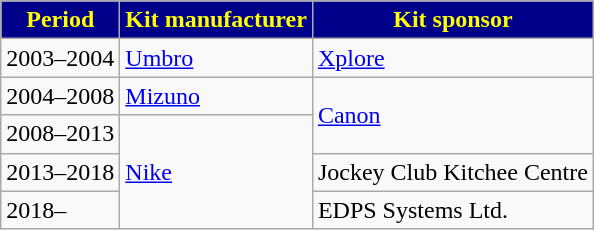<table class="wikitable">
<tr>
<th style="color:yellow; background:#00008B;">Period</th>
<th style="color:yellow; background:#00008B;">Kit manufacturer</th>
<th style="color:yellow; background:#00008B;">Kit sponsor</th>
</tr>
<tr>
<td>2003–2004</td>
<td> <a href='#'>Umbro</a></td>
<td> <a href='#'>Xplore</a></td>
</tr>
<tr>
<td>2004–2008</td>
<td> <a href='#'>Mizuno</a></td>
<td rowspan="2"> <a href='#'>Canon</a></td>
</tr>
<tr>
<td>2008–2013</td>
<td rowspan="3"> <a href='#'>Nike</a></td>
</tr>
<tr>
<td>2013–2018</td>
<td> Jockey Club Kitchee Centre</td>
</tr>
<tr>
<td>2018–</td>
<td> EDPS Systems Ltd.</td>
</tr>
</table>
